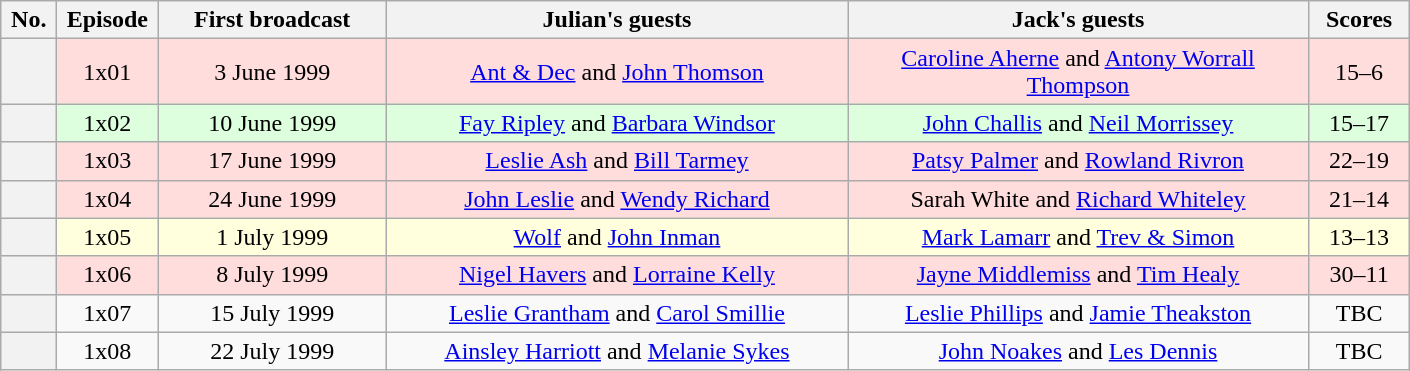<table class="wikitable plainrowheaders"  style="text-align:center;">
<tr>
<th scope"col" style="width:30px;">No.</th>
<th scope"col" style="width:60px;">Episode</th>
<th scope"col" style="width:145px;">First broadcast</th>
<th scope"col" style="width:300px;">Julian's guests</th>
<th scope"col" style="width:300px;">Jack's guests</th>
<th scope"col" style="width:60px;">Scores</th>
</tr>
<tr style="background:#fdd;">
<th scope="row"></th>
<td>1x01</td>
<td>3 June 1999</td>
<td><a href='#'>Ant & Dec</a> and <a href='#'>John Thomson</a></td>
<td><a href='#'>Caroline Aherne</a> and <a href='#'>Antony Worrall Thompson</a></td>
<td>15–6</td>
</tr>
<tr style="background:#dfd;">
<th scope="row"></th>
<td>1x02</td>
<td>10 June 1999</td>
<td><a href='#'>Fay Ripley</a> and <a href='#'>Barbara Windsor</a></td>
<td><a href='#'>John Challis</a> and <a href='#'>Neil Morrissey</a></td>
<td>15–17</td>
</tr>
<tr style="background:#fdd;">
<th scope="row"></th>
<td>1x03</td>
<td>17 June 1999</td>
<td><a href='#'>Leslie Ash</a> and <a href='#'>Bill Tarmey</a></td>
<td><a href='#'>Patsy Palmer</a> and <a href='#'>Rowland Rivron</a></td>
<td>22–19</td>
</tr>
<tr style="background:#fdd;">
<th scope="row"></th>
<td>1x04</td>
<td>24 June 1999</td>
<td><a href='#'>John Leslie</a> and <a href='#'>Wendy Richard</a></td>
<td>Sarah White and <a href='#'>Richard Whiteley</a></td>
<td>21–14</td>
</tr>
<tr style="background:#ffd;">
<th scope="row"></th>
<td>1x05</td>
<td>1 July 1999</td>
<td><a href='#'>Wolf</a> and <a href='#'>John Inman</a></td>
<td><a href='#'>Mark Lamarr</a> and <a href='#'>Trev & Simon</a></td>
<td>13–13</td>
</tr>
<tr style="background:#fdd;">
<th scope="row"></th>
<td>1x06</td>
<td>8 July 1999</td>
<td><a href='#'>Nigel Havers</a> and <a href='#'>Lorraine Kelly</a></td>
<td><a href='#'>Jayne Middlemiss</a> and <a href='#'>Tim Healy</a></td>
<td>30–11</td>
</tr>
<tr>
<th scope="row"></th>
<td>1x07</td>
<td>15 July 1999</td>
<td><a href='#'>Leslie Grantham</a> and <a href='#'>Carol Smillie</a></td>
<td><a href='#'>Leslie Phillips</a> and <a href='#'>Jamie Theakston</a></td>
<td>TBC</td>
</tr>
<tr>
<th scope="row"></th>
<td>1x08</td>
<td>22 July 1999</td>
<td><a href='#'>Ainsley Harriott</a> and <a href='#'>Melanie Sykes</a></td>
<td><a href='#'>John Noakes</a> and <a href='#'>Les Dennis</a></td>
<td>TBC</td>
</tr>
</table>
